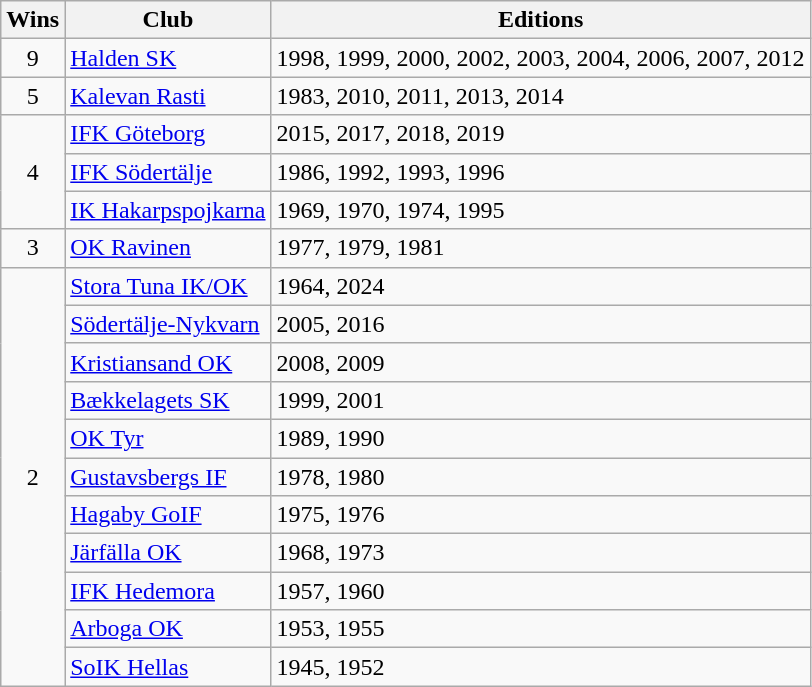<table class="wikitable">
<tr>
<th>Wins</th>
<th>Club</th>
<th>Editions</th>
</tr>
<tr>
<td align=center>9</td>
<td> <a href='#'>Halden SK</a></td>
<td>1998, 1999, 2000, 2002, 2003, 2004, 2006, 2007, 2012</td>
</tr>
<tr>
<td align=center>5</td>
<td> <a href='#'>Kalevan Rasti</a></td>
<td>1983, 2010, 2011, 2013, 2014</td>
</tr>
<tr>
<td align=center rowspan=3>4</td>
<td> <a href='#'>IFK Göteborg</a></td>
<td>2015, 2017, 2018, 2019</td>
</tr>
<tr>
<td> <a href='#'>IFK Södertälje</a></td>
<td>1986, 1992, 1993, 1996</td>
</tr>
<tr>
<td> <a href='#'>IK Hakarpspojkarna</a></td>
<td>1969, 1970, 1974, 1995</td>
</tr>
<tr>
<td align=center rowspan=1>3</td>
<td> <a href='#'>OK Ravinen</a></td>
<td>1977, 1979, 1981</td>
</tr>
<tr>
<td align=center rowspan=11>2</td>
<td> <a href='#'>Stora Tuna IK/OK</a></td>
<td>1964, 2024</td>
</tr>
<tr>
<td> <a href='#'>Södertälje-Nykvarn</a></td>
<td>2005, 2016</td>
</tr>
<tr>
<td> <a href='#'>Kristiansand OK</a></td>
<td>2008, 2009</td>
</tr>
<tr>
<td> <a href='#'>Bækkelagets SK</a></td>
<td>1999, 2001</td>
</tr>
<tr>
<td> <a href='#'>OK Tyr</a></td>
<td>1989, 1990</td>
</tr>
<tr>
<td> <a href='#'>Gustavsbergs IF</a></td>
<td>1978, 1980</td>
</tr>
<tr>
<td> <a href='#'>Hagaby GoIF</a></td>
<td>1975, 1976</td>
</tr>
<tr>
<td> <a href='#'>Järfälla OK</a></td>
<td>1968, 1973</td>
</tr>
<tr>
<td> <a href='#'>IFK Hedemora</a></td>
<td>1957, 1960</td>
</tr>
<tr>
<td> <a href='#'>Arboga OK</a></td>
<td>1953, 1955</td>
</tr>
<tr>
<td> <a href='#'>SoIK Hellas</a></td>
<td>1945, 1952</td>
</tr>
</table>
